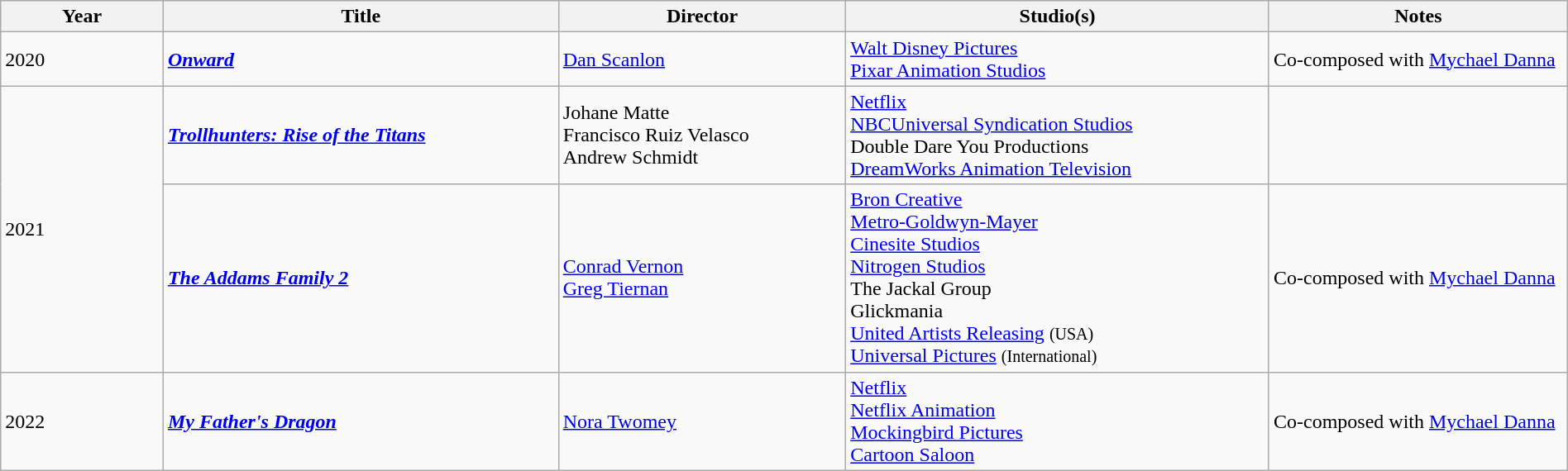<table class="wikitable sortable" style="width:100%;">
<tr>
<th width="25px">Year</th>
<th width="10px">Title</th>
<th width="50px">Director</th>
<th width="50px">Studio(s)</th>
<th width="25px">Notes</th>
</tr>
<tr>
<td>2020</td>
<td><a href='#'><strong><em>Onward</em></strong></a></td>
<td><a href='#'>Dan Scanlon</a></td>
<td><a href='#'>Walt Disney Pictures</a><br><a href='#'>Pixar Animation Studios</a></td>
<td>Co-composed with <a href='#'>Mychael Danna</a></td>
</tr>
<tr>
<td rowspan="2">2021</td>
<td><strong><em><a href='#'>Trollhunters: Rise of the Titans</a></em></strong></td>
<td>Johane Matte<br>Francisco Ruiz Velasco<br>Andrew Schmidt</td>
<td><a href='#'>Netflix</a><br><a href='#'>NBCUniversal Syndication Studios</a><br>Double Dare You Productions<br><a href='#'>DreamWorks Animation Television</a></td>
<td></td>
</tr>
<tr>
<td><strong><em><a href='#'>The Addams Family 2</a></em></strong></td>
<td><a href='#'>Conrad Vernon</a><br><a href='#'>Greg Tiernan</a></td>
<td><a href='#'>Bron Creative</a><br><a href='#'>Metro-Goldwyn-Mayer</a><br><a href='#'>Cinesite Studios</a><br><a href='#'>Nitrogen Studios</a><br>The Jackal Group<br>Glickmania<br><a href='#'>United Artists Releasing</a> <small>(USA)</small><br><a href='#'>Universal Pictures</a> <small>(International)</small></td>
<td>Co-composed with <a href='#'>Mychael Danna</a></td>
</tr>
<tr>
<td>2022</td>
<td><strong><em><a href='#'>My Father's Dragon</a></em></strong></td>
<td><a href='#'>Nora Twomey</a></td>
<td><a href='#'>Netflix</a><br><a href='#'>Netflix Animation</a><br><a href='#'>Mockingbird Pictures</a><br><a href='#'>Cartoon Saloon</a></td>
<td>Co-composed with <a href='#'>Mychael Danna</a></td>
</tr>
</table>
